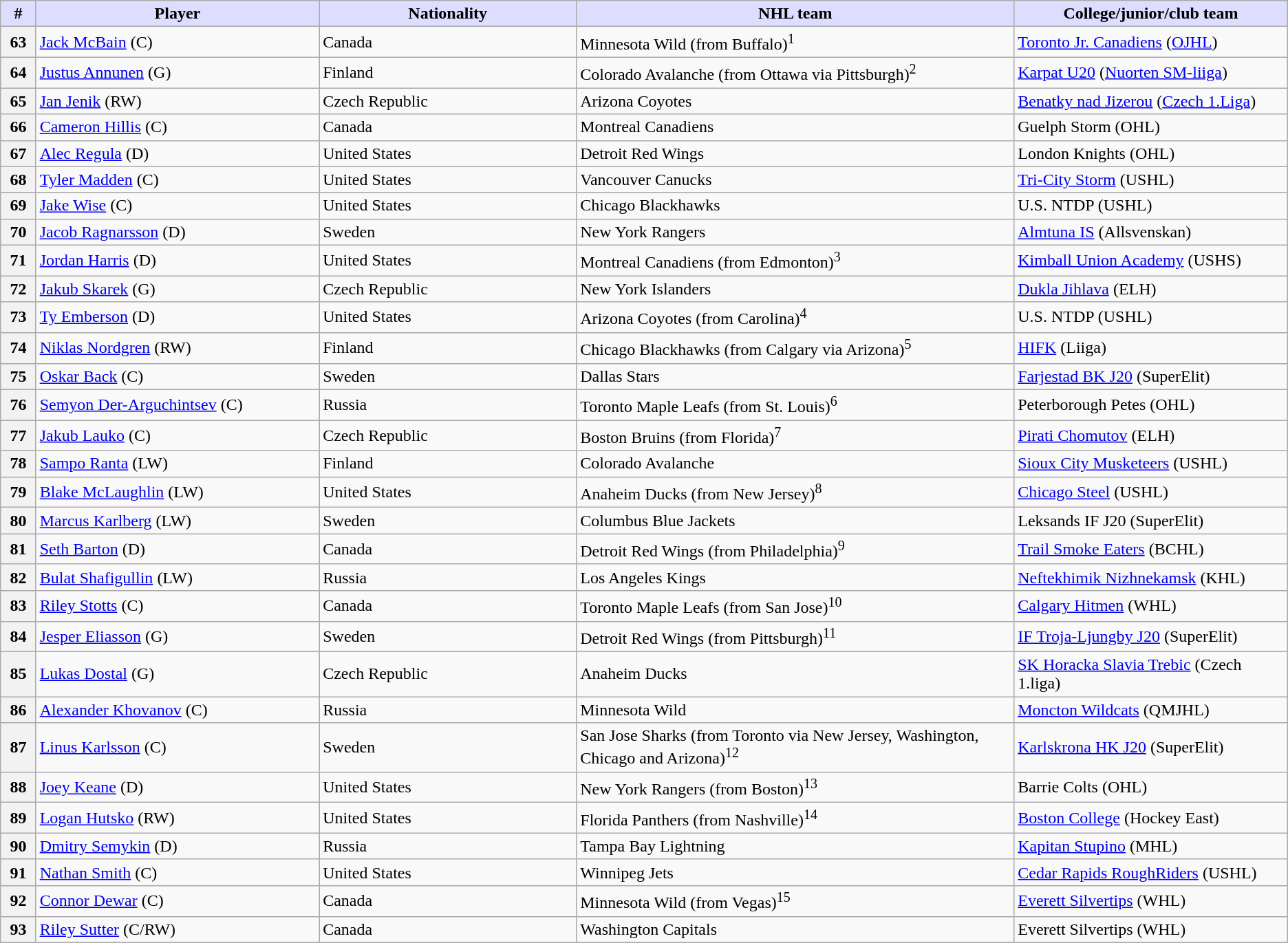<table class="wikitable">
<tr>
<th style="background:#ddf; width:2.75%;">#</th>
<th style="background:#ddf; width:22.0%;">Player</th>
<th style="background:#ddf; width:20.0%;">Nationality</th>
<th style="background:#ddf; width:34.0%;">NHL team</th>
<th style="background:#ddf; width:100.0%;">College/junior/club team</th>
</tr>
<tr>
<th>63</th>
<td><a href='#'>Jack McBain</a> (C)</td>
<td> Canada</td>
<td>Minnesota Wild (from Buffalo)<sup>1</sup></td>
<td><a href='#'>Toronto Jr. Canadiens</a> (<a href='#'>OJHL</a>)</td>
</tr>
<tr>
<th>64</th>
<td><a href='#'>Justus Annunen</a> (G)</td>
<td> Finland</td>
<td>Colorado Avalanche (from Ottawa via Pittsburgh)<sup>2</sup></td>
<td><a href='#'>Karpat U20</a> (<a href='#'>Nuorten SM-liiga</a>)</td>
</tr>
<tr>
<th>65</th>
<td><a href='#'>Jan Jenik</a> (RW)</td>
<td> Czech Republic</td>
<td>Arizona Coyotes</td>
<td><a href='#'>Benatky nad Jizerou</a> (<a href='#'>Czech 1.Liga</a>)</td>
</tr>
<tr>
<th>66</th>
<td><a href='#'>Cameron Hillis</a> (C)</td>
<td> Canada</td>
<td>Montreal Canadiens</td>
<td>Guelph Storm (OHL)</td>
</tr>
<tr>
<th>67</th>
<td><a href='#'>Alec Regula</a> (D)</td>
<td> United States</td>
<td>Detroit Red Wings</td>
<td>London Knights (OHL)</td>
</tr>
<tr>
<th>68</th>
<td><a href='#'>Tyler Madden</a> (C)</td>
<td> United States</td>
<td>Vancouver Canucks</td>
<td><a href='#'>Tri-City Storm</a> (USHL)</td>
</tr>
<tr>
<th>69</th>
<td><a href='#'>Jake Wise</a> (C)</td>
<td> United States</td>
<td>Chicago Blackhawks</td>
<td>U.S. NTDP (USHL)</td>
</tr>
<tr>
<th>70</th>
<td><a href='#'>Jacob Ragnarsson</a> (D)</td>
<td> Sweden</td>
<td>New York Rangers</td>
<td><a href='#'>Almtuna IS</a> (Allsvenskan)</td>
</tr>
<tr>
<th>71</th>
<td><a href='#'>Jordan Harris</a> (D)</td>
<td> United States</td>
<td>Montreal Canadiens (from Edmonton)<sup>3</sup></td>
<td><a href='#'>Kimball Union Academy</a> (USHS)</td>
</tr>
<tr>
<th>72</th>
<td><a href='#'>Jakub Skarek</a> (G)</td>
<td> Czech Republic</td>
<td>New York Islanders</td>
<td><a href='#'>Dukla Jihlava</a> (ELH)</td>
</tr>
<tr>
<th>73</th>
<td><a href='#'>Ty Emberson</a> (D)</td>
<td> United States</td>
<td>Arizona Coyotes (from Carolina)<sup>4</sup></td>
<td>U.S. NTDP (USHL)</td>
</tr>
<tr>
<th>74</th>
<td><a href='#'>Niklas Nordgren</a> (RW)</td>
<td> Finland</td>
<td>Chicago Blackhawks (from Calgary via Arizona)<sup>5</sup></td>
<td><a href='#'>HIFK</a> (Liiga)</td>
</tr>
<tr>
<th>75</th>
<td><a href='#'>Oskar Back</a> (C)</td>
<td> Sweden</td>
<td>Dallas Stars</td>
<td><a href='#'>Farjestad BK J20</a> (SuperElit)</td>
</tr>
<tr>
<th>76</th>
<td><a href='#'>Semyon Der-Arguchintsev</a> (C)</td>
<td> Russia</td>
<td>Toronto Maple Leafs (from St. Louis)<sup>6</sup></td>
<td>Peterborough Petes (OHL)</td>
</tr>
<tr>
<th>77</th>
<td><a href='#'>Jakub Lauko</a> (C)</td>
<td> Czech Republic</td>
<td>Boston Bruins (from Florida)<sup>7</sup></td>
<td><a href='#'>Pirati Chomutov</a> (ELH)</td>
</tr>
<tr>
<th>78</th>
<td><a href='#'>Sampo Ranta</a> (LW)</td>
<td> Finland</td>
<td>Colorado Avalanche</td>
<td><a href='#'>Sioux City Musketeers</a> (USHL)</td>
</tr>
<tr>
<th>79</th>
<td><a href='#'>Blake McLaughlin</a> (LW)</td>
<td> United States</td>
<td>Anaheim Ducks (from New Jersey)<sup>8</sup></td>
<td><a href='#'>Chicago Steel</a> (USHL)</td>
</tr>
<tr>
<th>80</th>
<td><a href='#'>Marcus Karlberg</a> (LW)</td>
<td> Sweden</td>
<td>Columbus Blue Jackets</td>
<td>Leksands IF J20 (SuperElit)</td>
</tr>
<tr>
<th>81</th>
<td><a href='#'>Seth Barton</a> (D)</td>
<td> Canada</td>
<td>Detroit Red Wings (from Philadelphia)<sup>9</sup></td>
<td><a href='#'>Trail Smoke Eaters</a> (BCHL)</td>
</tr>
<tr>
<th>82</th>
<td><a href='#'>Bulat Shafigullin</a> (LW)</td>
<td> Russia</td>
<td>Los Angeles Kings</td>
<td><a href='#'>Neftekhimik Nizhnekamsk</a> (KHL)</td>
</tr>
<tr>
<th>83</th>
<td><a href='#'>Riley Stotts</a> (C)</td>
<td> Canada</td>
<td>Toronto Maple Leafs (from San Jose)<sup>10</sup></td>
<td><a href='#'>Calgary Hitmen</a> (WHL)</td>
</tr>
<tr>
<th>84</th>
<td><a href='#'>Jesper Eliasson</a> (G)</td>
<td> Sweden</td>
<td>Detroit Red Wings (from Pittsburgh)<sup>11</sup></td>
<td><a href='#'>IF Troja-Ljungby J20</a> (SuperElit)</td>
</tr>
<tr>
<th>85</th>
<td><a href='#'>Lukas Dostal</a> (G)</td>
<td> Czech Republic</td>
<td>Anaheim Ducks</td>
<td><a href='#'>SK Horacka Slavia Trebic</a> (Czech 1.liga)</td>
</tr>
<tr>
<th>86</th>
<td><a href='#'>Alexander Khovanov</a> (C)</td>
<td> Russia</td>
<td>Minnesota Wild</td>
<td><a href='#'>Moncton Wildcats</a> (QMJHL)</td>
</tr>
<tr>
<th>87</th>
<td><a href='#'>Linus Karlsson</a> (C)</td>
<td> Sweden</td>
<td>San Jose Sharks (from Toronto via New Jersey, Washington, Chicago and Arizona)<sup>12</sup></td>
<td><a href='#'>Karlskrona HK J20</a> (SuperElit)</td>
</tr>
<tr>
<th>88</th>
<td><a href='#'>Joey Keane</a> (D)</td>
<td> United States</td>
<td>New York Rangers (from Boston)<sup>13</sup></td>
<td>Barrie Colts (OHL)</td>
</tr>
<tr>
<th>89</th>
<td><a href='#'>Logan Hutsko</a> (RW)</td>
<td> United States</td>
<td>Florida Panthers (from Nashville)<sup>14</sup></td>
<td><a href='#'>Boston College</a> (Hockey East)</td>
</tr>
<tr>
<th>90</th>
<td><a href='#'>Dmitry Semykin</a> (D)</td>
<td> Russia</td>
<td>Tampa Bay Lightning</td>
<td><a href='#'>Kapitan Stupino</a> (MHL)</td>
</tr>
<tr>
<th>91</th>
<td><a href='#'>Nathan Smith</a> (C)</td>
<td> United States</td>
<td>Winnipeg Jets</td>
<td><a href='#'>Cedar Rapids RoughRiders</a> (USHL)</td>
</tr>
<tr>
<th>92</th>
<td><a href='#'>Connor Dewar</a> (C)</td>
<td> Canada</td>
<td>Minnesota Wild (from Vegas)<sup>15</sup></td>
<td><a href='#'>Everett Silvertips</a> (WHL)</td>
</tr>
<tr>
<th>93</th>
<td><a href='#'>Riley Sutter</a> (C/RW)</td>
<td> Canada</td>
<td>Washington Capitals</td>
<td>Everett Silvertips (WHL)</td>
</tr>
</table>
